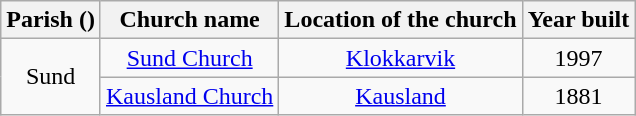<table class="wikitable" style="text-align:center">
<tr>
<th>Parish ()</th>
<th>Church name</th>
<th>Location of the church</th>
<th>Year built</th>
</tr>
<tr>
<td rowspan="2">Sund</td>
<td><a href='#'>Sund Church</a></td>
<td><a href='#'>Klokkarvik</a></td>
<td>1997</td>
</tr>
<tr>
<td><a href='#'>Kausland Church</a></td>
<td><a href='#'>Kausland</a></td>
<td>1881</td>
</tr>
</table>
